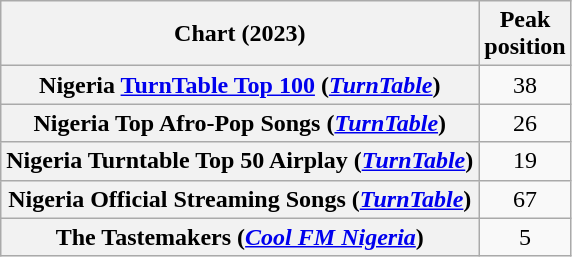<table class="wikitable sortable plainrowheaders" style="text-align:center">
<tr>
<th scope="col">Chart (2023)</th>
<th scope="col">Peak<br>position</th>
</tr>
<tr>
<th scope="row">Nigeria <a href='#'>TurnTable Top 100</a> (<em><a href='#'>TurnTable</a></em>)</th>
<td>38</td>
</tr>
<tr>
<th scope="row">Nigeria Top Afro-Pop Songs (<em><a href='#'>TurnTable</a></em>)</th>
<td>26</td>
</tr>
<tr>
<th scope="row">Nigeria Turntable Top 50 Airplay (<em><a href='#'>TurnTable</a></em>)</th>
<td>19</td>
</tr>
<tr>
<th scope="row">Nigeria Official Streaming Songs (<em><a href='#'>TurnTable</a></em>)</th>
<td>67</td>
</tr>
<tr>
<th scope="row">The Tastemakers (<em><a href='#'>Cool FM Nigeria</a></em>)</th>
<td>5</td>
</tr>
</table>
